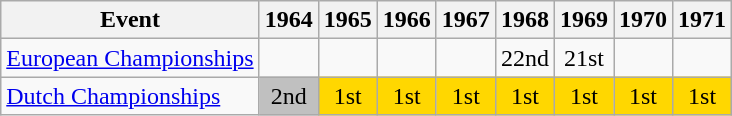<table class="wikitable">
<tr>
<th>Event</th>
<th>1964</th>
<th>1965</th>
<th>1966</th>
<th>1967</th>
<th>1968</th>
<th>1969</th>
<th>1970</th>
<th>1971</th>
</tr>
<tr>
<td><a href='#'>European Championships</a></td>
<td></td>
<td></td>
<td></td>
<td></td>
<td align="center">22nd</td>
<td align="center">21st</td>
<td></td>
<td></td>
</tr>
<tr>
<td><a href='#'>Dutch Championships</a></td>
<td align="center" bgcolor="silver">2nd</td>
<td align="center" bgcolor="gold">1st</td>
<td align="center" bgcolor="gold">1st</td>
<td align="center" bgcolor="gold">1st</td>
<td align="center" bgcolor="gold">1st</td>
<td align="center" bgcolor="gold">1st</td>
<td align="center" bgcolor="gold">1st</td>
<td align="center" bgcolor="gold">1st</td>
</tr>
</table>
